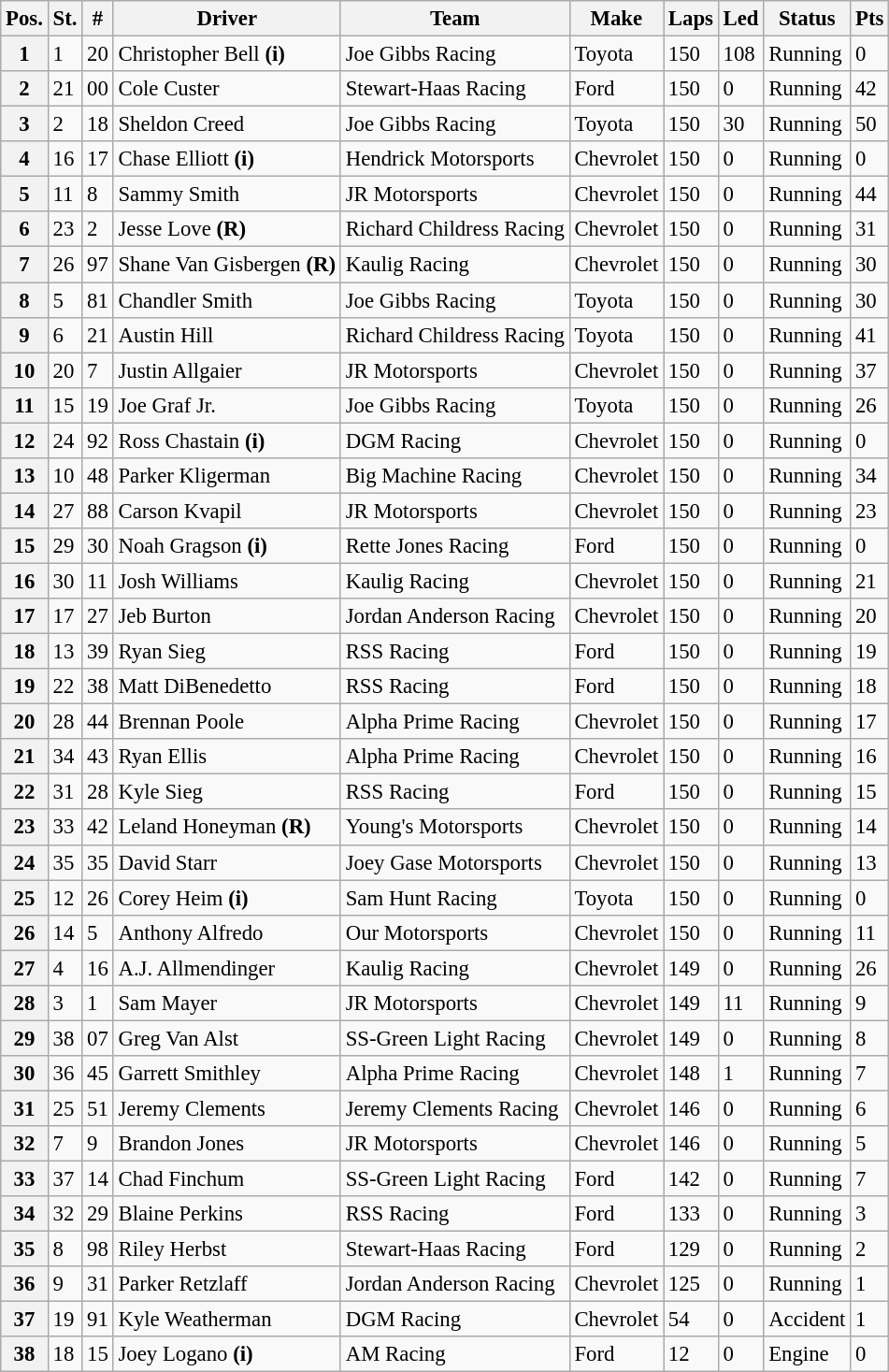<table class="wikitable" style="font-size:95%">
<tr>
<th>Pos.</th>
<th>St.</th>
<th>#</th>
<th>Driver</th>
<th>Team</th>
<th>Make</th>
<th>Laps</th>
<th>Led</th>
<th>Status</th>
<th>Pts</th>
</tr>
<tr>
<th>1</th>
<td>1</td>
<td>20</td>
<td>Christopher Bell <strong>(i)</strong></td>
<td>Joe Gibbs Racing</td>
<td>Toyota</td>
<td>150</td>
<td>108</td>
<td>Running</td>
<td>0</td>
</tr>
<tr>
<th>2</th>
<td>21</td>
<td>00</td>
<td>Cole Custer</td>
<td>Stewart-Haas Racing</td>
<td>Ford</td>
<td>150</td>
<td>0</td>
<td>Running</td>
<td>42</td>
</tr>
<tr>
<th>3</th>
<td>2</td>
<td>18</td>
<td>Sheldon Creed</td>
<td>Joe Gibbs Racing</td>
<td>Toyota</td>
<td>150</td>
<td>30</td>
<td>Running</td>
<td>50</td>
</tr>
<tr>
<th>4</th>
<td>16</td>
<td>17</td>
<td>Chase Elliott <strong>(i)</strong></td>
<td>Hendrick Motorsports</td>
<td>Chevrolet</td>
<td>150</td>
<td>0</td>
<td>Running</td>
<td>0</td>
</tr>
<tr>
<th>5</th>
<td>11</td>
<td>8</td>
<td>Sammy Smith</td>
<td>JR Motorsports</td>
<td>Chevrolet</td>
<td>150</td>
<td>0</td>
<td>Running</td>
<td>44</td>
</tr>
<tr>
<th>6</th>
<td>23</td>
<td>2</td>
<td>Jesse Love <strong>(R)</strong></td>
<td>Richard Childress Racing</td>
<td>Chevrolet</td>
<td>150</td>
<td>0</td>
<td>Running</td>
<td>31</td>
</tr>
<tr>
<th>7</th>
<td>26</td>
<td>97</td>
<td>Shane Van Gisbergen <strong>(R)</strong></td>
<td>Kaulig Racing</td>
<td>Chevrolet</td>
<td>150</td>
<td>0</td>
<td>Running</td>
<td>30</td>
</tr>
<tr>
<th>8</th>
<td>5</td>
<td>81</td>
<td>Chandler Smith</td>
<td>Joe Gibbs Racing</td>
<td>Toyota</td>
<td>150</td>
<td>0</td>
<td>Running</td>
<td>30</td>
</tr>
<tr>
<th>9</th>
<td>6</td>
<td>21</td>
<td>Austin Hill</td>
<td>Richard Childress Racing</td>
<td>Toyota</td>
<td>150</td>
<td>0</td>
<td>Running</td>
<td>41</td>
</tr>
<tr>
<th>10</th>
<td>20</td>
<td>7</td>
<td>Justin Allgaier</td>
<td>JR Motorsports</td>
<td>Chevrolet</td>
<td>150</td>
<td>0</td>
<td>Running</td>
<td>37</td>
</tr>
<tr>
<th>11</th>
<td>15</td>
<td>19</td>
<td>Joe Graf Jr.</td>
<td>Joe Gibbs Racing</td>
<td>Toyota</td>
<td>150</td>
<td>0</td>
<td>Running</td>
<td>26</td>
</tr>
<tr>
<th>12</th>
<td>24</td>
<td>92</td>
<td>Ross Chastain <strong>(i)</strong></td>
<td>DGM Racing</td>
<td>Chevrolet</td>
<td>150</td>
<td>0</td>
<td>Running</td>
<td>0</td>
</tr>
<tr>
<th>13</th>
<td>10</td>
<td>48</td>
<td>Parker Kligerman</td>
<td>Big Machine Racing</td>
<td>Chevrolet</td>
<td>150</td>
<td>0</td>
<td>Running</td>
<td>34</td>
</tr>
<tr>
<th>14</th>
<td>27</td>
<td>88</td>
<td>Carson Kvapil</td>
<td>JR Motorsports</td>
<td>Chevrolet</td>
<td>150</td>
<td>0</td>
<td>Running</td>
<td>23</td>
</tr>
<tr>
<th>15</th>
<td>29</td>
<td>30</td>
<td>Noah Gragson <strong>(i)</strong></td>
<td>Rette Jones Racing</td>
<td>Ford</td>
<td>150</td>
<td>0</td>
<td>Running</td>
<td>0</td>
</tr>
<tr>
<th>16</th>
<td>30</td>
<td>11</td>
<td>Josh Williams</td>
<td>Kaulig Racing</td>
<td>Chevrolet</td>
<td>150</td>
<td>0</td>
<td>Running</td>
<td>21</td>
</tr>
<tr>
<th>17</th>
<td>17</td>
<td>27</td>
<td>Jeb Burton</td>
<td>Jordan Anderson Racing</td>
<td>Chevrolet</td>
<td>150</td>
<td>0</td>
<td>Running</td>
<td>20</td>
</tr>
<tr>
<th>18</th>
<td>13</td>
<td>39</td>
<td>Ryan Sieg</td>
<td>RSS Racing</td>
<td>Ford</td>
<td>150</td>
<td>0</td>
<td>Running</td>
<td>19</td>
</tr>
<tr>
<th>19</th>
<td>22</td>
<td>38</td>
<td>Matt DiBenedetto</td>
<td>RSS Racing</td>
<td>Ford</td>
<td>150</td>
<td>0</td>
<td>Running</td>
<td>18</td>
</tr>
<tr>
<th>20</th>
<td>28</td>
<td>44</td>
<td>Brennan Poole</td>
<td>Alpha Prime Racing</td>
<td>Chevrolet</td>
<td>150</td>
<td>0</td>
<td>Running</td>
<td>17</td>
</tr>
<tr>
<th>21</th>
<td>34</td>
<td>43</td>
<td>Ryan Ellis</td>
<td>Alpha Prime Racing</td>
<td>Chevrolet</td>
<td>150</td>
<td>0</td>
<td>Running</td>
<td>16</td>
</tr>
<tr>
<th>22</th>
<td>31</td>
<td>28</td>
<td>Kyle Sieg</td>
<td>RSS Racing</td>
<td>Ford</td>
<td>150</td>
<td>0</td>
<td>Running</td>
<td>15</td>
</tr>
<tr>
<th>23</th>
<td>33</td>
<td>42</td>
<td>Leland Honeyman <strong>(R)</strong></td>
<td>Young's Motorsports</td>
<td>Chevrolet</td>
<td>150</td>
<td>0</td>
<td>Running</td>
<td>14</td>
</tr>
<tr>
<th>24</th>
<td>35</td>
<td>35</td>
<td>David Starr</td>
<td>Joey Gase Motorsports</td>
<td>Chevrolet</td>
<td>150</td>
<td>0</td>
<td>Running</td>
<td>13</td>
</tr>
<tr>
<th>25</th>
<td>12</td>
<td>26</td>
<td>Corey Heim <strong>(i)</strong></td>
<td>Sam Hunt Racing</td>
<td>Toyota</td>
<td>150</td>
<td>0</td>
<td>Running</td>
<td>0</td>
</tr>
<tr>
<th>26</th>
<td>14</td>
<td>5</td>
<td>Anthony Alfredo</td>
<td>Our Motorsports</td>
<td>Chevrolet</td>
<td>150</td>
<td>0</td>
<td>Running</td>
<td>11</td>
</tr>
<tr>
<th>27</th>
<td>4</td>
<td>16</td>
<td>A.J. Allmendinger</td>
<td>Kaulig Racing</td>
<td>Chevrolet</td>
<td>149</td>
<td>0</td>
<td>Running</td>
<td>26</td>
</tr>
<tr>
<th>28</th>
<td>3</td>
<td>1</td>
<td>Sam Mayer</td>
<td>JR Motorsports</td>
<td>Chevrolet</td>
<td>149</td>
<td>11</td>
<td>Running</td>
<td>9</td>
</tr>
<tr>
<th>29</th>
<td>38</td>
<td>07</td>
<td>Greg Van Alst</td>
<td>SS-Green Light Racing</td>
<td>Chevrolet</td>
<td>149</td>
<td>0</td>
<td>Running</td>
<td>8</td>
</tr>
<tr>
<th>30</th>
<td>36</td>
<td>45</td>
<td>Garrett Smithley</td>
<td>Alpha Prime Racing</td>
<td>Chevrolet</td>
<td>148</td>
<td>1</td>
<td>Running</td>
<td>7</td>
</tr>
<tr>
<th>31</th>
<td>25</td>
<td>51</td>
<td>Jeremy Clements</td>
<td>Jeremy Clements Racing</td>
<td>Chevrolet</td>
<td>146</td>
<td>0</td>
<td>Running</td>
<td>6</td>
</tr>
<tr>
<th>32</th>
<td>7</td>
<td>9</td>
<td>Brandon Jones</td>
<td>JR Motorsports</td>
<td>Chevrolet</td>
<td>146</td>
<td>0</td>
<td>Running</td>
<td>5</td>
</tr>
<tr>
<th>33</th>
<td>37</td>
<td>14</td>
<td>Chad Finchum</td>
<td>SS-Green Light Racing</td>
<td>Ford</td>
<td>142</td>
<td>0</td>
<td>Running</td>
<td>7</td>
</tr>
<tr>
<th>34</th>
<td>32</td>
<td>29</td>
<td>Blaine Perkins</td>
<td>RSS Racing</td>
<td>Ford</td>
<td>133</td>
<td>0</td>
<td>Running</td>
<td>3</td>
</tr>
<tr>
<th>35</th>
<td>8</td>
<td>98</td>
<td>Riley Herbst</td>
<td>Stewart-Haas Racing</td>
<td>Ford</td>
<td>129</td>
<td>0</td>
<td>Running</td>
<td>2</td>
</tr>
<tr>
<th>36</th>
<td>9</td>
<td>31</td>
<td>Parker Retzlaff</td>
<td>Jordan Anderson Racing</td>
<td>Chevrolet</td>
<td>125</td>
<td>0</td>
<td>Running</td>
<td>1</td>
</tr>
<tr>
<th>37</th>
<td>19</td>
<td>91</td>
<td>Kyle Weatherman</td>
<td>DGM Racing</td>
<td>Chevrolet</td>
<td>54</td>
<td>0</td>
<td>Accident</td>
<td>1</td>
</tr>
<tr>
<th>38</th>
<td>18</td>
<td>15</td>
<td>Joey Logano <strong>(i)</strong></td>
<td>AM Racing</td>
<td>Ford</td>
<td>12</td>
<td>0</td>
<td>Engine</td>
<td>0</td>
</tr>
</table>
